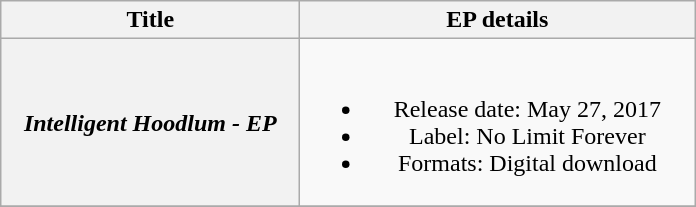<table class="wikitable plainrowheaders" style="text-align:center;">
<tr>
<th scope="col" rowspan="1" style="width:12em;">Title</th>
<th scope="col" rowspan="1" style="width:16em;">EP details</th>
</tr>
<tr>
<th scope="row"><em>Intelligent Hoodlum - EP</em></th>
<td><br><ul><li>Release date: May 27, 2017</li><li>Label: No Limit Forever</li><li>Formats: Digital download</li></ul></td>
</tr>
<tr>
</tr>
</table>
